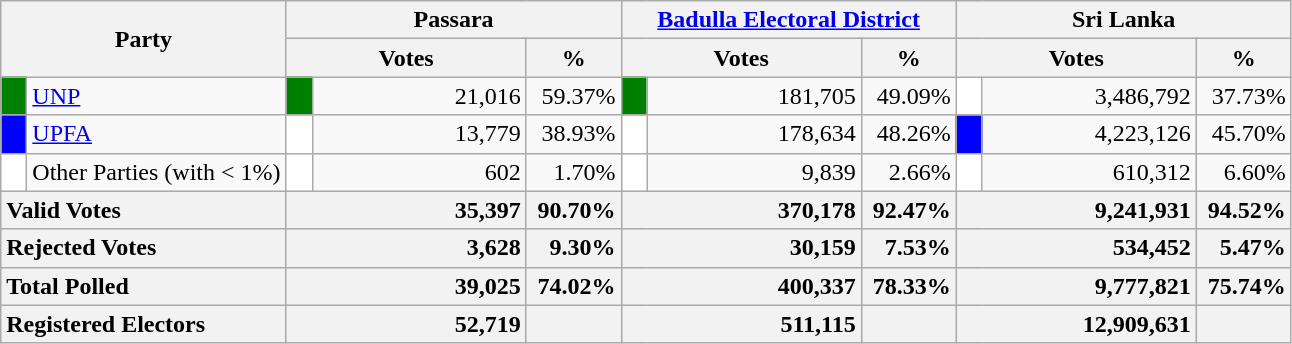<table class="wikitable">
<tr>
<th colspan="2" width="144px"rowspan="2">Party</th>
<th colspan="3" width="216px">Passara</th>
<th colspan="3" width="216px"><a href='#'>Badulla Electoral District</a></th>
<th colspan="3" width="216px">Sri Lanka</th>
</tr>
<tr>
<th colspan="2" width="144px">Votes</th>
<th>%</th>
<th colspan="2" width="144px">Votes</th>
<th>%</th>
<th colspan="2" width="144px">Votes</th>
<th>%</th>
</tr>
<tr>
<td style="background-color:green;" width="10px"></td>
<td style="text-align:left;"><a href='#'>UNP</a></td>
<td style="background-color:green;" width="10px"></td>
<td style="text-align:right;">21,016</td>
<td style="text-align:right;">59.37%</td>
<td style="background-color:green;" width="10px"></td>
<td style="text-align:right;">181,705</td>
<td style="text-align:right;">49.09%</td>
<td style="background-color:white;" width="10px"></td>
<td style="text-align:right;">3,486,792</td>
<td style="text-align:right;">37.73%</td>
</tr>
<tr>
<td style="background-color:blue;" width="10px"></td>
<td style="text-align:left;"><a href='#'>UPFA</a></td>
<td style="background-color:white;" width="10px"></td>
<td style="text-align:right;">13,779</td>
<td style="text-align:right;">38.93%</td>
<td style="background-color:white;" width="10px"></td>
<td style="text-align:right;">178,634</td>
<td style="text-align:right;">48.26%</td>
<td style="background-color:blue;" width="10px"></td>
<td style="text-align:right;">4,223,126</td>
<td style="text-align:right;">45.70%</td>
</tr>
<tr>
<td style="background-color:white;" width="10px"></td>
<td style="text-align:left;">Other Parties (with < 1%)</td>
<td style="background-color:white;" width="10px"></td>
<td style="text-align:right;">602</td>
<td style="text-align:right;">1.70%</td>
<td style="background-color:white;" width="10px"></td>
<td style="text-align:right;">9,839</td>
<td style="text-align:right;">2.66%</td>
<td style="background-color:white;" width="10px"></td>
<td style="text-align:right;">610,312</td>
<td style="text-align:right;">6.60%</td>
</tr>
<tr>
<th colspan="2" width="144px"style="text-align:left;">Valid Votes</th>
<th style="text-align:right;"colspan="2" width="144px">35,397</th>
<th style="text-align:right;">90.70%</th>
<th style="text-align:right;"colspan="2" width="144px">370,178</th>
<th style="text-align:right;">92.47%</th>
<th style="text-align:right;"colspan="2" width="144px">9,241,931</th>
<th style="text-align:right;">94.52%</th>
</tr>
<tr>
<th colspan="2" width="144px"style="text-align:left;">Rejected Votes</th>
<th style="text-align:right;"colspan="2" width="144px">3,628</th>
<th style="text-align:right;">9.30%</th>
<th style="text-align:right;"colspan="2" width="144px">30,159</th>
<th style="text-align:right;">7.53%</th>
<th style="text-align:right;"colspan="2" width="144px">534,452</th>
<th style="text-align:right;">5.47%</th>
</tr>
<tr>
<th colspan="2" width="144px"style="text-align:left;">Total Polled</th>
<th style="text-align:right;"colspan="2" width="144px">39,025</th>
<th style="text-align:right;">74.02%</th>
<th style="text-align:right;"colspan="2" width="144px">400,337</th>
<th style="text-align:right;">78.33%</th>
<th style="text-align:right;"colspan="2" width="144px">9,777,821</th>
<th style="text-align:right;">75.74%</th>
</tr>
<tr>
<th colspan="2" width="144px"style="text-align:left;">Registered Electors</th>
<th style="text-align:right;"colspan="2" width="144px">52,719</th>
<th></th>
<th style="text-align:right;"colspan="2" width="144px">511,115</th>
<th></th>
<th style="text-align:right;"colspan="2" width="144px">12,909,631</th>
<th></th>
</tr>
</table>
